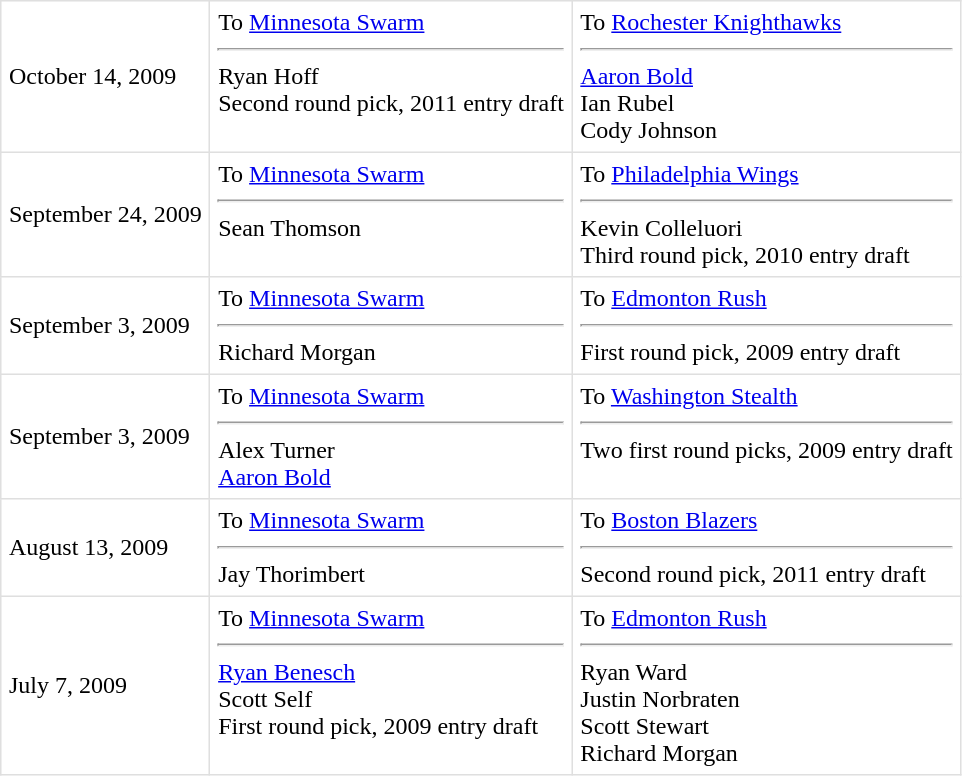<table border=1 style="border-collapse:collapse" bordercolor="#DFDFDF"  cellpadding="5">
<tr>
<td>October 14, 2009</td>
<td valign="top">To <a href='#'>Minnesota Swarm</a> <hr>Ryan Hoff<br>Second round pick, 2011 entry draft</td>
<td valign="top">To <a href='#'>Rochester Knighthawks</a><hr><a href='#'>Aaron Bold</a><br>Ian Rubel<br>Cody Johnson</td>
</tr>
<tr>
<td>September 24, 2009</td>
<td valign="top">To <a href='#'>Minnesota Swarm</a><hr>Sean Thomson</td>
<td valign="top">To <a href='#'>Philadelphia Wings</a> <hr>Kevin Colleluori<br>Third round pick, 2010 entry draft</td>
</tr>
<tr>
<td>September 3, 2009</td>
<td valign="top">To <a href='#'>Minnesota Swarm</a><hr>Richard Morgan</td>
<td valign="top">To <a href='#'>Edmonton Rush</a> <hr>First round pick, 2009 entry draft</td>
</tr>
<tr>
<td>September 3, 2009</td>
<td valign="top">To <a href='#'>Minnesota Swarm</a><hr>Alex Turner<br><a href='#'>Aaron Bold</a></td>
<td valign="top">To <a href='#'>Washington Stealth</a> <hr>Two first round picks, 2009 entry draft</td>
</tr>
<tr>
<td>August 13, 2009</td>
<td valign="top">To <a href='#'>Minnesota Swarm</a><hr>Jay Thorimbert</td>
<td valign="top">To <a href='#'>Boston Blazers</a> <hr>Second round pick, 2011 entry draft</td>
</tr>
<tr>
<td>July 7, 2009</td>
<td valign="top">To <a href='#'>Minnesota Swarm</a><hr><a href='#'>Ryan Benesch</a><br>Scott Self<br>First round pick, 2009 entry draft</td>
<td valign="top">To <a href='#'>Edmonton Rush</a> <hr>Ryan Ward<br>Justin Norbraten<br>Scott Stewart<br>Richard Morgan</td>
</tr>
</table>
